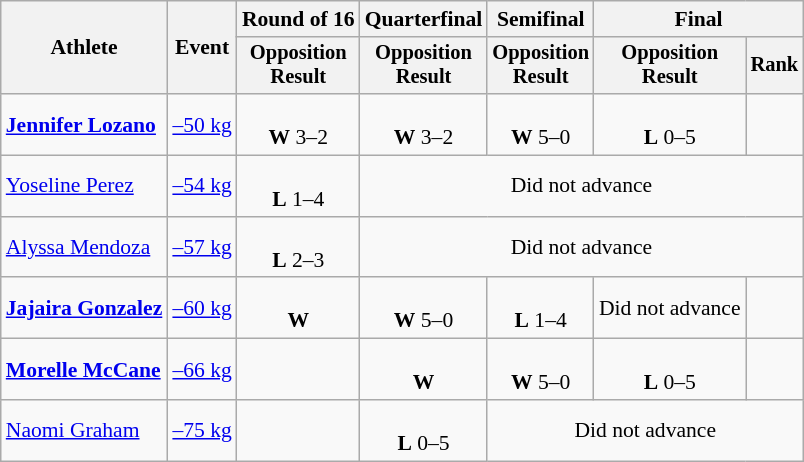<table class=wikitable style=font-size:90%;text-align:center>
<tr>
<th rowspan=2>Athlete</th>
<th rowspan=2>Event</th>
<th>Round of 16</th>
<th>Quarterfinal</th>
<th>Semifinal</th>
<th colspan=2>Final</th>
</tr>
<tr style=font-size:95%>
<th>Opposition<br>Result</th>
<th>Opposition<br>Result</th>
<th>Opposition<br>Result</th>
<th>Opposition<br>Result</th>
<th>Rank</th>
</tr>
<tr>
<td align=left><strong><a href='#'>Jennifer Lozano</a></strong></td>
<td align=left><a href='#'>–50 kg</a></td>
<td><br><strong>W</strong> 3–2</td>
<td><br><strong>W</strong> 3–2</td>
<td><br><strong>W</strong> 5–0</td>
<td><br><strong>L</strong> 0–5</td>
<td></td>
</tr>
<tr>
<td align=left><a href='#'>Yoseline Perez</a></td>
<td align=left><a href='#'>–54 kg</a></td>
<td><br><strong>L</strong> 1–4</td>
<td colspan=4>Did not advance</td>
</tr>
<tr>
<td align=left><a href='#'>Alyssa Mendoza</a></td>
<td align=left><a href='#'>–57 kg</a></td>
<td><br><strong>L</strong> 2–3</td>
<td colspan=4>Did not advance</td>
</tr>
<tr>
<td align=left><strong><a href='#'>Jajaira Gonzalez</a></strong></td>
<td align=left><a href='#'>–60 kg</a></td>
<td><br><strong>W</strong> </td>
<td><br><strong>W</strong> 5–0</td>
<td><br><strong>L</strong> 1–4</td>
<td>Did not advance</td>
<td></td>
</tr>
<tr>
<td align=left><strong><a href='#'>Morelle McCane</a></strong></td>
<td align=left><a href='#'>–66 kg</a></td>
<td></td>
<td><br><strong>W</strong> </td>
<td><br><strong>W</strong> 5–0</td>
<td><br><strong>L</strong> 0–5</td>
<td></td>
</tr>
<tr>
<td align=left><a href='#'>Naomi Graham</a></td>
<td align=left><a href='#'>–75 kg</a></td>
<td></td>
<td><br><strong>L</strong> 0–5</td>
<td colspan=3>Did not advance</td>
</tr>
</table>
